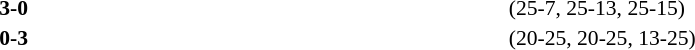<table width=100% cellspacing=1>
<tr>
<th width=20%></th>
<th width=12%></th>
<th width=20%></th>
<th width=33%></th>
<td></td>
</tr>
<tr style=font-size:90%>
<td align=right></td>
<td align=center><strong>3-0</strong></td>
<td></td>
<td>(25-7, 25-13, 25-15)</td>
<td></td>
</tr>
<tr style=font-size:90%>
<td align=right></td>
<td align=center><strong>0-3</strong></td>
<td></td>
<td>(20-25, 20-25, 13-25)</td>
</tr>
</table>
